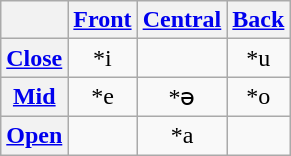<table class="wikitable" style="text-align: center;">
<tr>
<th></th>
<th><a href='#'>Front</a></th>
<th><a href='#'>Central</a></th>
<th><a href='#'>Back</a></th>
</tr>
<tr>
<th><a href='#'>Close</a></th>
<td>*i</td>
<td></td>
<td>*u</td>
</tr>
<tr>
<th><a href='#'>Mid</a></th>
<td>*e</td>
<td>*ə</td>
<td>*o</td>
</tr>
<tr>
<th><a href='#'>Open</a></th>
<td></td>
<td>*a</td>
<td></td>
</tr>
</table>
